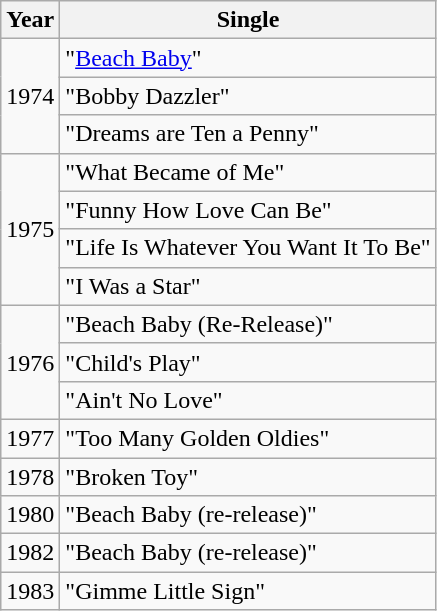<table class="wikitable">
<tr>
<th>Year</th>
<th>Single</th>
</tr>
<tr>
<td rowspan="3">1974</td>
<td>"<a href='#'>Beach Baby</a>"</td>
</tr>
<tr>
<td>"Bobby Dazzler"</td>
</tr>
<tr>
<td>"Dreams are Ten a Penny"</td>
</tr>
<tr>
<td rowspan="4">1975</td>
<td>"What Became of Me"</td>
</tr>
<tr>
<td>"Funny How Love Can Be"</td>
</tr>
<tr>
<td>"Life Is Whatever You Want It To Be"</td>
</tr>
<tr>
<td>"I Was a Star"</td>
</tr>
<tr>
<td rowspan="3">1976</td>
<td>"Beach Baby (Re-Release)"</td>
</tr>
<tr>
<td>"Child's Play"</td>
</tr>
<tr>
<td>"Ain't No Love"</td>
</tr>
<tr>
<td>1977</td>
<td>"Too Many Golden Oldies"</td>
</tr>
<tr>
<td>1978</td>
<td>"Broken Toy"</td>
</tr>
<tr>
<td>1980</td>
<td>"Beach Baby (re-release)"</td>
</tr>
<tr>
<td>1982</td>
<td>"Beach Baby (re-release)"</td>
</tr>
<tr>
<td rowspan="1">1983</td>
<td>"Gimme Little Sign"</td>
</tr>
</table>
